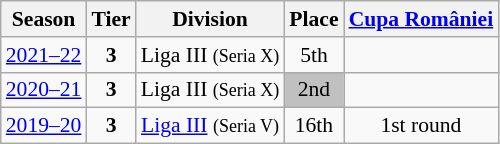<table class="wikitable" style="text-align:center; font-size:90%">
<tr>
<th>Season</th>
<th>Tier</th>
<th>Division</th>
<th>Place</th>
<th><a href='#'>Cupa României</a></th>
</tr>
<tr>
<td><a href='#'>2021–22</a></td>
<td><strong>3</strong></td>
<td>Liga III <small>(Seria X)</small></td>
<td>5th</td>
<td></td>
</tr>
<tr>
<td><a href='#'>2020–21</a></td>
<td><strong>3</strong></td>
<td>Liga III <small>(Seria X)</small></td>
<td align=center bgcolor=silver>2nd</td>
<td></td>
</tr>
<tr>
<td><a href='#'>2019–20</a></td>
<td><strong>3</strong></td>
<td><a href='#'>Liga III</a> <small>(Seria V)</small></td>
<td>16th</td>
<td>1st round</td>
</tr>
</table>
